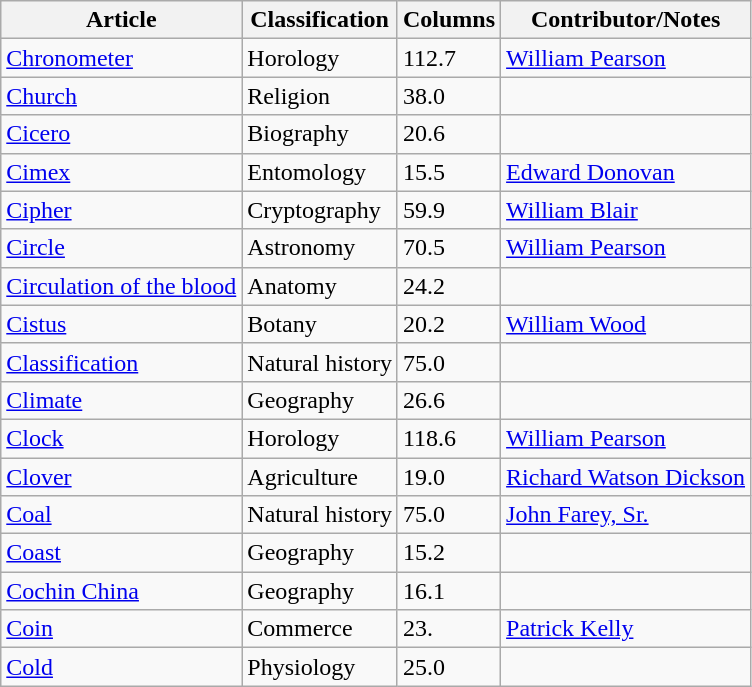<table class="wikitable">
<tr>
<th>Article</th>
<th>Classification</th>
<th>Columns</th>
<th>Contributor/Notes</th>
</tr>
<tr>
<td><a href='#'>Chronometer</a></td>
<td>Horology</td>
<td>112.7</td>
<td><a href='#'>William Pearson</a></td>
</tr>
<tr>
<td><a href='#'>Church</a></td>
<td>Religion</td>
<td>38.0</td>
<td></td>
</tr>
<tr>
<td><a href='#'>Cicero</a></td>
<td>Biography</td>
<td>20.6</td>
<td></td>
</tr>
<tr>
<td><a href='#'>Cimex</a></td>
<td>Entomology</td>
<td>15.5</td>
<td><a href='#'>Edward Donovan</a></td>
</tr>
<tr>
<td><a href='#'>Cipher</a></td>
<td>Cryptography</td>
<td>59.9</td>
<td><a href='#'>William Blair</a></td>
</tr>
<tr>
<td><a href='#'>Circle</a></td>
<td>Astronomy</td>
<td>70.5</td>
<td><a href='#'>William Pearson</a></td>
</tr>
<tr>
<td><a href='#'>Circulation of the blood</a></td>
<td>Anatomy</td>
<td>24.2</td>
<td></td>
</tr>
<tr>
<td><a href='#'>Cistus</a></td>
<td>Botany</td>
<td>20.2</td>
<td><a href='#'>William Wood</a></td>
</tr>
<tr>
<td><a href='#'>Classification</a></td>
<td>Natural history</td>
<td>75.0</td>
<td></td>
</tr>
<tr>
<td><a href='#'>Climate</a></td>
<td>Geography</td>
<td>26.6</td>
<td></td>
</tr>
<tr>
<td><a href='#'>Clock</a></td>
<td>Horology</td>
<td>118.6</td>
<td><a href='#'>William Pearson</a></td>
</tr>
<tr>
<td><a href='#'>Clover</a></td>
<td>Agriculture</td>
<td>19.0</td>
<td><a href='#'>Richard Watson Dickson</a></td>
</tr>
<tr>
<td><a href='#'>Coal</a></td>
<td>Natural history</td>
<td>75.0</td>
<td><a href='#'>John Farey, Sr.</a></td>
</tr>
<tr>
<td><a href='#'>Coast</a></td>
<td>Geography</td>
<td>15.2</td>
<td></td>
</tr>
<tr>
<td><a href='#'>Cochin China</a></td>
<td>Geography</td>
<td>16.1</td>
<td></td>
</tr>
<tr>
<td><a href='#'>Coin</a></td>
<td>Commerce</td>
<td>23.</td>
<td><a href='#'>Patrick Kelly</a></td>
</tr>
<tr>
<td><a href='#'>Cold</a></td>
<td>Physiology</td>
<td>25.0</td>
<td></td>
</tr>
</table>
